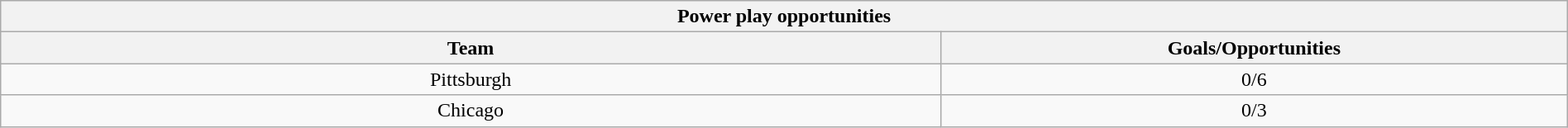<table class="wikitable" style="width:100%;text-align: center;">
<tr>
<th colspan=2>Power play opportunities</th>
</tr>
<tr>
<th style="width:60%;">Team</th>
<th style="width:40%;">Goals/Opportunities</th>
</tr>
<tr>
<td>Pittsburgh</td>
<td>0/6</td>
</tr>
<tr>
<td>Chicago</td>
<td>0/3</td>
</tr>
</table>
